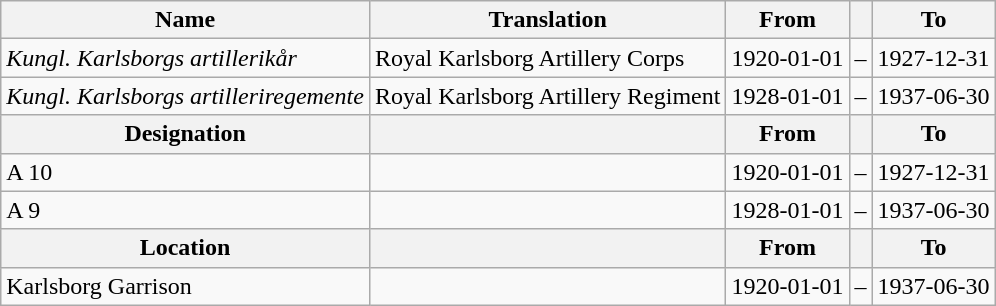<table class="wikitable">
<tr>
<th style="font-weight:bold;">Name</th>
<th style="font-weight:bold;">Translation</th>
<th style="text-align: center; font-weight:bold;">From</th>
<th></th>
<th style="text-align: center; font-weight:bold;">To</th>
</tr>
<tr>
<td style="font-style:italic;">Kungl. Karlsborgs artillerikår</td>
<td>Royal Karlsborg Artillery Corps</td>
<td>1920-01-01</td>
<td>–</td>
<td>1927-12-31</td>
</tr>
<tr>
<td style="font-style:italic;">Kungl. Karlsborgs artilleriregemente</td>
<td>Royal Karlsborg Artillery Regiment</td>
<td>1928-01-01</td>
<td>–</td>
<td>1937-06-30</td>
</tr>
<tr>
<th style="font-weight:bold;">Designation</th>
<th style="font-weight:bold;"></th>
<th style="text-align: center; font-weight:bold;">From</th>
<th></th>
<th style="text-align: center; font-weight:bold;">To</th>
</tr>
<tr>
<td>A 10</td>
<td></td>
<td style="text-align: center;">1920-01-01</td>
<td style="text-align: center;">–</td>
<td style="text-align: center;">1927-12-31</td>
</tr>
<tr>
<td>A 9</td>
<td></td>
<td style="text-align: center;">1928-01-01</td>
<td style="text-align: center;">–</td>
<td style="text-align: center;">1937-06-30</td>
</tr>
<tr>
<th style="font-weight:bold;">Location</th>
<th style="font-weight:bold;"></th>
<th style="text-align: center; font-weight:bold;">From</th>
<th></th>
<th style="text-align: center; font-weight:bold;">To</th>
</tr>
<tr>
<td>Karlsborg Garrison</td>
<td></td>
<td style="text-align: center;">1920-01-01</td>
<td style="text-align: center;">–</td>
<td style="text-align: center;">1937-06-30</td>
</tr>
</table>
